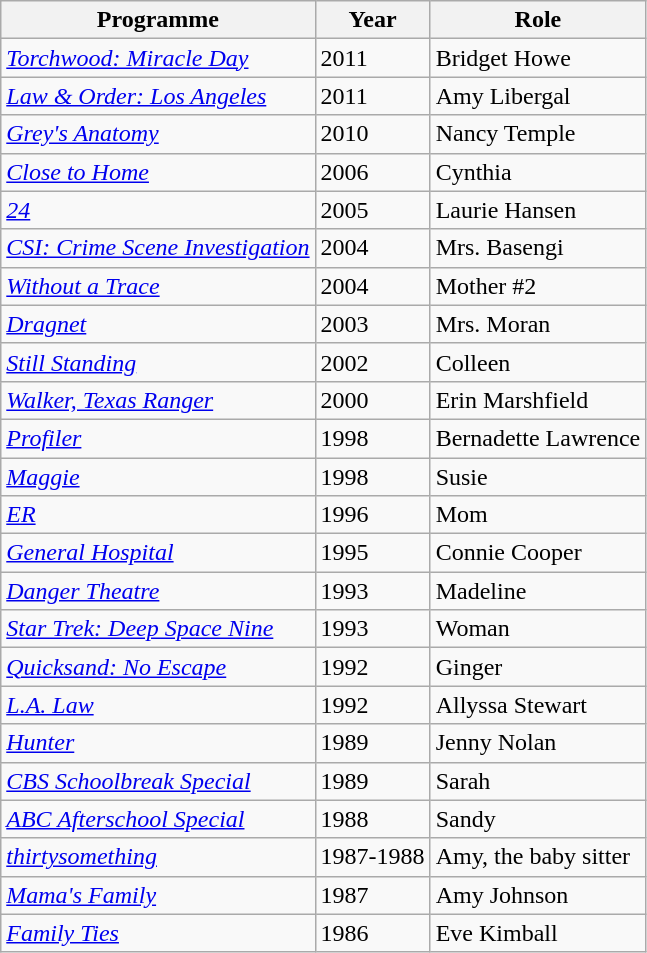<table class="wikitable">
<tr>
<th>Programme</th>
<th>Year</th>
<th>Role</th>
</tr>
<tr>
<td><em><a href='#'>Torchwood: Miracle Day</a></em></td>
<td>2011</td>
<td>Bridget Howe</td>
</tr>
<tr>
<td><em><a href='#'>Law & Order: Los Angeles</a></em></td>
<td>2011</td>
<td>Amy Libergal</td>
</tr>
<tr>
<td><em><a href='#'>Grey's Anatomy</a></em></td>
<td>2010</td>
<td>Nancy Temple</td>
</tr>
<tr>
<td><em><a href='#'>Close to Home</a></em></td>
<td>2006</td>
<td>Cynthia</td>
</tr>
<tr>
<td><em><a href='#'>24</a></em></td>
<td>2005</td>
<td>Laurie Hansen</td>
</tr>
<tr>
<td><em><a href='#'>CSI: Crime Scene Investigation</a></em></td>
<td>2004</td>
<td>Mrs. Basengi</td>
</tr>
<tr>
<td><em><a href='#'>Without a Trace</a></em></td>
<td>2004</td>
<td>Mother #2</td>
</tr>
<tr>
<td><em><a href='#'>Dragnet</a></em></td>
<td>2003</td>
<td>Mrs. Moran</td>
</tr>
<tr>
<td><em><a href='#'>Still Standing</a></em></td>
<td>2002</td>
<td>Colleen</td>
</tr>
<tr>
<td><em><a href='#'>Walker, Texas Ranger</a></em></td>
<td>2000</td>
<td>Erin Marshfield</td>
</tr>
<tr>
<td><em><a href='#'>Profiler</a></em></td>
<td>1998</td>
<td>Bernadette Lawrence</td>
</tr>
<tr>
<td><em><a href='#'>Maggie</a></em></td>
<td>1998</td>
<td>Susie</td>
</tr>
<tr>
<td><em><a href='#'>ER</a></em></td>
<td>1996</td>
<td>Mom</td>
</tr>
<tr>
<td><em><a href='#'>General Hospital</a></em></td>
<td>1995</td>
<td>Connie Cooper</td>
</tr>
<tr>
<td><em><a href='#'>Danger Theatre</a></em></td>
<td>1993</td>
<td>Madeline</td>
</tr>
<tr>
<td><em><a href='#'>Star Trek: Deep Space Nine</a></em></td>
<td>1993</td>
<td>Woman</td>
</tr>
<tr>
<td><em><a href='#'>Quicksand: No Escape</a></em></td>
<td>1992</td>
<td>Ginger</td>
</tr>
<tr>
<td><em><a href='#'>L.A. Law</a></em></td>
<td>1992</td>
<td>Allyssa Stewart</td>
</tr>
<tr>
<td><em><a href='#'>Hunter</a></em></td>
<td>1989</td>
<td>Jenny Nolan</td>
</tr>
<tr>
<td><em><a href='#'>CBS Schoolbreak Special</a></em></td>
<td>1989</td>
<td>Sarah</td>
</tr>
<tr>
<td><em><a href='#'>ABC Afterschool Special</a></em></td>
<td>1988</td>
<td>Sandy</td>
</tr>
<tr>
<td><em><a href='#'>thirtysomething</a></em></td>
<td>1987-1988</td>
<td>Amy, the baby sitter</td>
</tr>
<tr>
<td><em><a href='#'>Mama's Family</a></em></td>
<td>1987</td>
<td>Amy Johnson</td>
</tr>
<tr>
<td><em><a href='#'>Family Ties</a></em></td>
<td>1986</td>
<td>Eve Kimball</td>
</tr>
</table>
